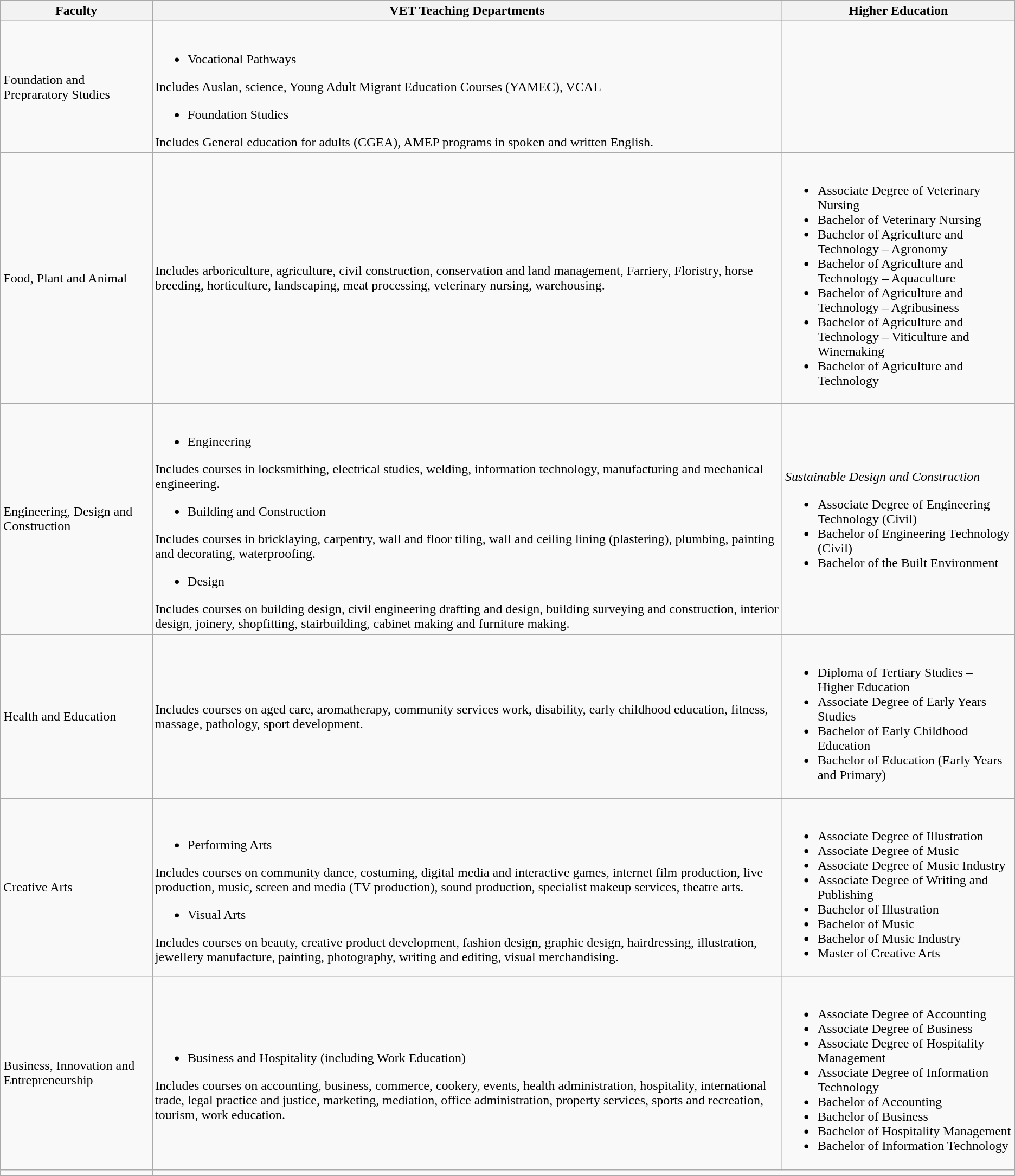<table class="wikitable">
<tr>
<th>Faculty</th>
<th>VET Teaching Departments</th>
<th>Higher Education</th>
</tr>
<tr>
<td>Foundation and Prepraratory Studies</td>
<td><br><ul><li>Vocational Pathways</li></ul>Includes Auslan, science, Young Adult Migrant Education Courses (YAMEC), VCAL<ul><li>Foundation Studies</li></ul>Includes General education for adults (CGEA), AMEP programs in spoken and written English.</td>
<td></td>
</tr>
<tr>
<td>Food, Plant and Animal</td>
<td>Includes arboriculture, agriculture, civil construction, conservation and land management, Farriery, Floristry, horse breeding, horticulture, landscaping, meat processing, veterinary nursing, warehousing.</td>
<td><br><ul><li>Associate Degree of Veterinary Nursing</li><li>Bachelor of Veterinary Nursing</li><li>Bachelor of Agriculture and Technology – Agronomy</li><li>Bachelor of Agriculture and Technology – Aquaculture</li><li>Bachelor of Agriculture and Technology – Agribusiness</li><li>Bachelor of Agriculture and Technology – Viticulture and Winemaking</li><li>Bachelor of Agriculture and Technology</li></ul></td>
</tr>
<tr>
<td>Engineering, Design and Construction</td>
<td><br><ul><li>Engineering</li></ul>Includes courses in locksmithing, electrical studies, welding, information technology, manufacturing and mechanical engineering.<ul><li>Building and Construction</li></ul>Includes courses in bricklaying, carpentry, wall and floor tiling, wall and ceiling lining (plastering), plumbing, painting and decorating, waterproofing.<ul><li>Design</li></ul>Includes courses on building design, civil engineering drafting and design, building surveying and construction, interior design, joinery, shopfitting, stairbuilding, cabinet making and furniture making.</td>
<td><br><em>Sustainable Design and Construction</em><ul><li>Associate Degree of Engineering Technology (Civil)</li><li>Bachelor of Engineering Technology (Civil)</li><li>Bachelor of the Built Environment</li></ul></td>
</tr>
<tr>
<td>Health and Education</td>
<td>Includes courses on aged care, aromatherapy, community services work, disability, early childhood education, fitness, massage, pathology, sport development.</td>
<td><br><ul><li>Diploma of Tertiary Studies – Higher Education</li><li>Associate Degree of Early Years Studies</li><li>Bachelor of Early Childhood Education</li><li>Bachelor of Education (Early Years and Primary)</li></ul></td>
</tr>
<tr>
<td>Creative Arts</td>
<td><br><ul><li>Performing Arts</li></ul>Includes courses on community dance, costuming, digital media and interactive games, internet film production, live production, music, screen and media (TV production), sound production, specialist makeup services, theatre arts.<ul><li>Visual Arts</li></ul>Includes courses on beauty, creative product development, fashion design, graphic design, hairdressing, illustration, jewellery manufacture, painting, photography, writing and editing, visual merchandising.</td>
<td><br><ul><li>Associate Degree of Illustration</li><li>Associate Degree of Music</li><li>Associate Degree of Music Industry</li><li>Associate Degree of Writing and Publishing</li><li>Bachelor of Illustration</li><li>Bachelor of Music</li><li>Bachelor of Music Industry</li><li>Master of Creative Arts</li></ul></td>
</tr>
<tr>
<td>Business, Innovation and Entrepreneurship</td>
<td><br><ul><li>Business and Hospitality (including Work Education)</li></ul>Includes courses on accounting, business, commerce, cookery, events, health administration, hospitality, international trade, legal practice and justice, marketing, mediation, office administration, property services, sports and recreation, tourism, work education.</td>
<td><br><ul><li>Associate Degree of Accounting</li><li>Associate Degree of Business</li><li>Associate Degree of Hospitality Management</li><li>Associate Degree of Information Technology</li><li>Bachelor of Accounting</li><li>Bachelor of Business</li><li>Bachelor of Hospitality Management</li><li>Bachelor of Information Technology</li></ul></td>
</tr>
<tr>
<td></td>
</tr>
</table>
